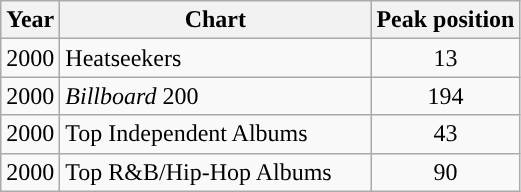<table class="wikitable">
<tr>
<th>Year</th>
<th width="200">Chart</th>
<th>Peak position</th>
</tr>
<tr>
<td>2000</td>
<td>Heatseekers</td>
<td align="center">13</td>
</tr>
<tr>
<td>2000</td>
<td><em>Billboard</em> 200</td>
<td align="center">194</td>
</tr>
<tr>
<td>2000</td>
<td>Top Independent Albums</td>
<td align="center">43</td>
</tr>
<tr>
<td>2000</td>
<td>Top R&B/Hip-Hop Albums</td>
<td align="center">90</td>
</tr>
</table>
